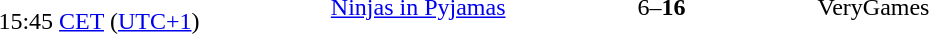<table>
<tr>
<td style="text-align:right" width="150px"><br>15:45 <a href='#'>CET</a> (<a href='#'>UTC+1</a>)</td>
<td style="text-align:right" width="200px"><a href='#'>Ninjas in Pyjamas</a></td>
<td style="text-align:center" width="200px">6–<strong>16</strong><br></td>
<td style="text-align:left">VeryGames</td>
</tr>
</table>
